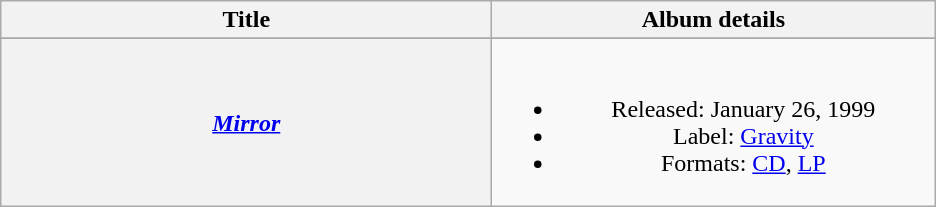<table class="wikitable plainrowheaders" style="text-align:center;">
<tr>
<th rowspan="1" scope="col" style="width:20em;">Title</th>
<th rowspan="1" scope="col" style="width:18em;">Album details</th>
</tr>
<tr>
</tr>
<tr>
<th scope="row"><em><a href='#'>Mirror</a></em></th>
<td><br><ul><li>Released: January 26, 1999</li><li>Label: <a href='#'>Gravity</a></li><li>Formats: <a href='#'>CD</a>, <a href='#'>LP</a></li></ul></td>
</tr>
</table>
